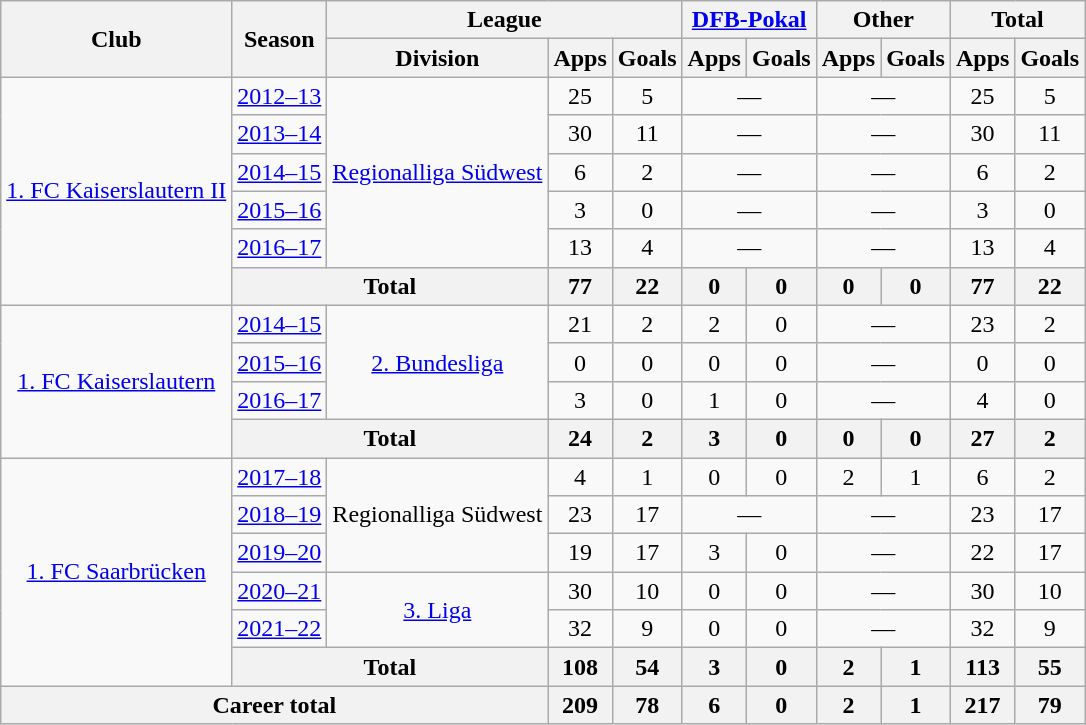<table class="wikitable" style="text-align: center">
<tr>
<th rowspan="2">Club</th>
<th rowspan="2">Season</th>
<th colspan="3">League</th>
<th colspan="2"><a href='#'>DFB-Pokal</a></th>
<th colspan="2">Other</th>
<th colspan="2">Total</th>
</tr>
<tr>
<th>Division</th>
<th>Apps</th>
<th>Goals</th>
<th>Apps</th>
<th>Goals</th>
<th>Apps</th>
<th>Goals</th>
<th>Apps</th>
<th>Goals</th>
</tr>
<tr>
<td rowspan="6"><a href='#'>1. FC Kaiserslautern II</a></td>
<td><a href='#'>2012–13</a></td>
<td rowspan="5"><a href='#'>Regionalliga Südwest</a></td>
<td>25</td>
<td>5</td>
<td colspan="2">—</td>
<td colspan="2">—</td>
<td>25</td>
<td>5</td>
</tr>
<tr>
<td><a href='#'>2013–14</a></td>
<td>30</td>
<td>11</td>
<td colspan="2">—</td>
<td colspan="2">—</td>
<td>30</td>
<td>11</td>
</tr>
<tr>
<td><a href='#'>2014–15</a></td>
<td>6</td>
<td>2</td>
<td colspan="2">—</td>
<td colspan="2">—</td>
<td>6</td>
<td>2</td>
</tr>
<tr>
<td><a href='#'>2015–16</a></td>
<td>3</td>
<td>0</td>
<td colspan="2">—</td>
<td colspan="2">—</td>
<td>3</td>
<td>0</td>
</tr>
<tr>
<td><a href='#'>2016–17</a></td>
<td>13</td>
<td>4</td>
<td colspan="2">—</td>
<td colspan="2">—</td>
<td>13</td>
<td>4</td>
</tr>
<tr>
<th colspan="2">Total</th>
<th>77</th>
<th>22</th>
<th>0</th>
<th>0</th>
<th>0</th>
<th>0</th>
<th>77</th>
<th>22</th>
</tr>
<tr>
<td rowspan="4"><a href='#'>1. FC Kaiserslautern</a></td>
<td><a href='#'>2014–15</a></td>
<td rowspan="3"><a href='#'>2. Bundesliga</a></td>
<td>21</td>
<td>2</td>
<td>2</td>
<td>0</td>
<td colspan="2">—</td>
<td>23</td>
<td>2</td>
</tr>
<tr>
<td><a href='#'>2015–16</a></td>
<td>0</td>
<td>0</td>
<td>0</td>
<td>0</td>
<td colspan="2">—</td>
<td>0</td>
<td>0</td>
</tr>
<tr>
<td><a href='#'>2016–17</a></td>
<td>3</td>
<td>0</td>
<td>1</td>
<td>0</td>
<td colspan="2">—</td>
<td>4</td>
<td>0</td>
</tr>
<tr>
<th colspan="2">Total</th>
<th>24</th>
<th>2</th>
<th>3</th>
<th>0</th>
<th>0</th>
<th>0</th>
<th>27</th>
<th>2</th>
</tr>
<tr>
<td rowspan="6"><a href='#'>1. FC Saarbrücken</a></td>
<td><a href='#'>2017–18</a></td>
<td rowspan="3">Regionalliga Südwest</td>
<td>4</td>
<td>1</td>
<td>0</td>
<td>0</td>
<td>2</td>
<td>1</td>
<td>6</td>
<td>2</td>
</tr>
<tr>
<td><a href='#'>2018–19</a></td>
<td>23</td>
<td>17</td>
<td colspan="2">—</td>
<td colspan="2">—</td>
<td>23</td>
<td>17</td>
</tr>
<tr>
<td><a href='#'>2019–20</a></td>
<td>19</td>
<td>17</td>
<td>3</td>
<td>0</td>
<td colspan="2">—</td>
<td>22</td>
<td>17</td>
</tr>
<tr>
<td><a href='#'>2020–21</a></td>
<td rowspan="2"><a href='#'>3. Liga</a></td>
<td>30</td>
<td>10</td>
<td>0</td>
<td>0</td>
<td colspan="2">—</td>
<td>30</td>
<td>10</td>
</tr>
<tr>
<td><a href='#'>2021–22</a></td>
<td>32</td>
<td>9</td>
<td>0</td>
<td>0</td>
<td colspan="2">—</td>
<td>32</td>
<td>9</td>
</tr>
<tr>
<th colspan="2">Total</th>
<th>108</th>
<th>54</th>
<th>3</th>
<th>0</th>
<th>2</th>
<th>1</th>
<th>113</th>
<th>55</th>
</tr>
<tr>
<th colspan="3">Career total</th>
<th>209</th>
<th>78</th>
<th>6</th>
<th>0</th>
<th>2</th>
<th>1</th>
<th>217</th>
<th>79</th>
</tr>
</table>
